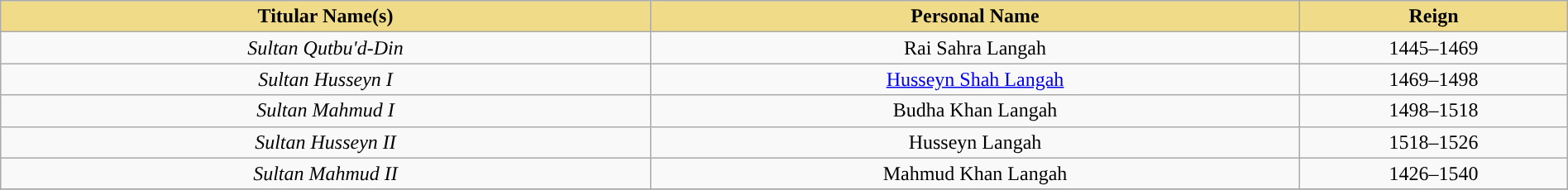<table style="width:100%;" class="wikitable">
<tr>
<th style="background:#f0dc88; width:17%;">Titular Name(s)</th>
<th style="background:#f0dc88; width:17%;">Personal Name</th>
<th style="background:#f0dc88; width:7%;">Reign</th>
</tr>
<tr>
<td style="text-align:center;"><em>Sultan Qutbu'd-Din</em><br><small></small></td>
<td style="text-align:center;">Rai Sahra Langah<br><small></small></td>
<td style="text-align:center;">1445–1469</td>
</tr>
<tr>
<td style="text-align:center;"><em>Sultan Husseyn I</em><br><small></small></td>
<td style="text-align:center;"><a href='#'>Husseyn Shah Langah</a><br><small></small></td>
<td style="text-align:center;">1469–1498</td>
</tr>
<tr>
<td style="text-align:center;"><em>Sultan Mahmud I</em><br><small></small></td>
<td style="text-align:center;">Budha Khan Langah<br><small></small></td>
<td style="text-align:center;">1498–1518</td>
</tr>
<tr>
<td style="text-align:center;"><em>Sultan Husseyn II</em><br><small></small></td>
<td style="text-align:center;">Husseyn Langah <br><small></small></td>
<td style="text-align:center;">1518–1526</td>
</tr>
<tr>
<td style="text-align:center;"><em>Sultan Mahmud II</em><br><small></small></td>
<td style="text-align:center;">Mahmud Khan Langah<br><small></small></td>
<td style="text-align:center;">1426–1540</td>
</tr>
<tr>
</tr>
</table>
